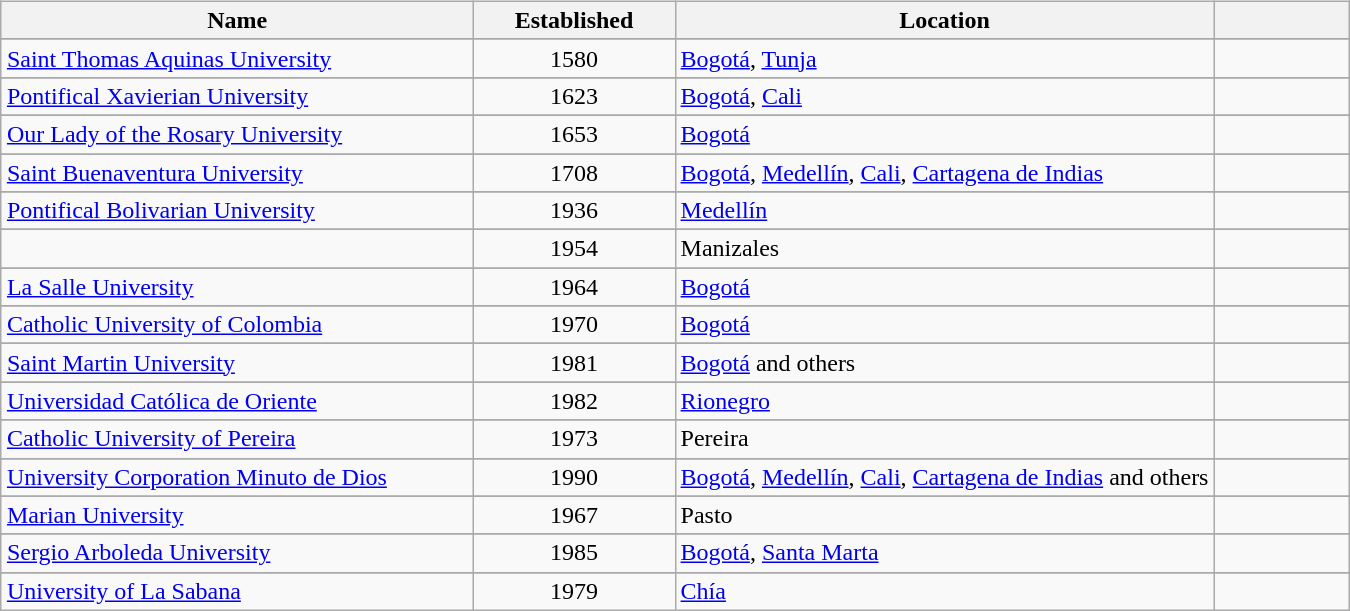<table style="width:100%;">
<tr style="vertical-align:top;">
<td></td>
<td><br><table class="wikitable" width="*">
<tr>
<th width=35%>Name</th>
<th width=15%>Established</th>
<th width="*">Location</th>
<th width=10%></th>
</tr>
<tr valign="top">
</tr>
<tr valign="top">
<td><a href='#'>Saint Thomas Aquinas University</a></td>
<td align="center">1580</td>
<td><a href='#'>Bogotá</a>, <a href='#'>Tunja</a></td>
<td align="center"></td>
</tr>
<tr valign="top">
</tr>
<tr valign="top">
<td><a href='#'>Pontifical Xavierian University</a></td>
<td align="center">1623</td>
<td><a href='#'>Bogotá</a>, <a href='#'>Cali</a></td>
<td align="center"></td>
</tr>
<tr valign="top">
</tr>
<tr valign="top">
<td><a href='#'>Our Lady of the Rosary University</a></td>
<td align="center">1653</td>
<td><a href='#'>Bogotá</a></td>
<td align="center"></td>
</tr>
<tr valign="top">
</tr>
<tr valign="top">
<td><a href='#'>Saint Buenaventura University</a></td>
<td align="center">1708</td>
<td><a href='#'>Bogotá</a>, <a href='#'>Medellín</a>, <a href='#'>Cali</a>, <a href='#'>Cartagena de Indias</a></td>
<td align="center"></td>
</tr>
<tr valign="top">
</tr>
<tr valign="top">
<td><a href='#'>Pontifical Bolivarian University</a></td>
<td align="center">1936</td>
<td><a href='#'>Medellín</a></td>
<td align="center"></td>
</tr>
<tr valign="top">
</tr>
<tr valign="top">
<td></td>
<td align="center">1954</td>
<td>Manizales</td>
<td align="center"></td>
</tr>
<tr valign="top">
</tr>
<tr valign="top">
<td><a href='#'>La Salle University</a></td>
<td align="center">1964</td>
<td><a href='#'>Bogotá</a></td>
<td align="center"></td>
</tr>
<tr valign="top">
</tr>
<tr valign="top">
<td><a href='#'>Catholic University of Colombia</a></td>
<td align="center">1970</td>
<td><a href='#'>Bogotá</a></td>
<td align="center"></td>
</tr>
<tr valign="top">
</tr>
<tr valign="top">
<td><a href='#'>Saint Martin University</a></td>
<td align="center">1981</td>
<td><a href='#'>Bogotá</a> and others</td>
<td align="center"></td>
</tr>
<tr valign="top">
</tr>
<tr valign="top">
<td><a href='#'>Universidad Católica de Oriente</a></td>
<td align="center">1982</td>
<td><a href='#'>Rionegro</a></td>
<td align="center"></td>
</tr>
<tr valign="top">
</tr>
<tr valign="top">
<td><a href='#'>Catholic University of Pereira</a></td>
<td align="center">1973</td>
<td>Pereira</td>
<td align="center"></td>
</tr>
<tr valign="top">
</tr>
<tr valign="top">
<td><a href='#'>University Corporation Minuto de Dios</a></td>
<td align="center">1990</td>
<td><a href='#'>Bogotá</a>, <a href='#'>Medellín</a>, <a href='#'>Cali</a>, <a href='#'>Cartagena de Indias</a> and others</td>
<td align="center"></td>
</tr>
<tr valign="top">
</tr>
<tr valign="top">
<td><a href='#'>Marian University</a></td>
<td align="center">1967</td>
<td>Pasto</td>
<td align="center"></td>
</tr>
<tr valign="top">
</tr>
<tr valign="top">
<td><a href='#'>Sergio Arboleda University</a></td>
<td align="center">1985</td>
<td><a href='#'>Bogotá</a>, <a href='#'>Santa Marta</a></td>
<td align="center"></td>
</tr>
<tr valign="top">
</tr>
<tr valign="top">
<td><a href='#'>University of La Sabana</a></td>
<td align="center">1979</td>
<td><a href='#'>Chía</a></td>
<td align="center"></td>
</tr>
</table>
</td>
</tr>
</table>
